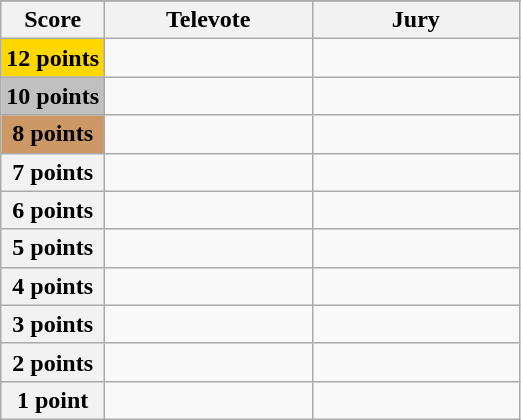<table class="wikitable">
<tr>
</tr>
<tr>
<th scope="col" width="20%">Score</th>
<th scope="col" width="40%">Televote</th>
<th scope="col" width="40%">Jury</th>
</tr>
<tr>
<th scope="row" style="background:gold">12 points</th>
<td></td>
<td></td>
</tr>
<tr>
<th scope="row" style="background:silver">10 points</th>
<td></td>
<td></td>
</tr>
<tr>
<th scope="row" style="background:#CC9966">8 points</th>
<td></td>
<td></td>
</tr>
<tr>
<th scope="row">7 points</th>
<td></td>
<td></td>
</tr>
<tr>
<th scope="row">6 points</th>
<td></td>
<td></td>
</tr>
<tr>
<th scope="row">5 points</th>
<td></td>
<td></td>
</tr>
<tr>
<th scope="row">4 points</th>
<td></td>
<td></td>
</tr>
<tr>
<th scope="row">3 points</th>
<td></td>
<td></td>
</tr>
<tr>
<th scope="row">2 points</th>
<td></td>
<td></td>
</tr>
<tr>
<th scope="row">1 point</th>
<td></td>
<td></td>
</tr>
</table>
